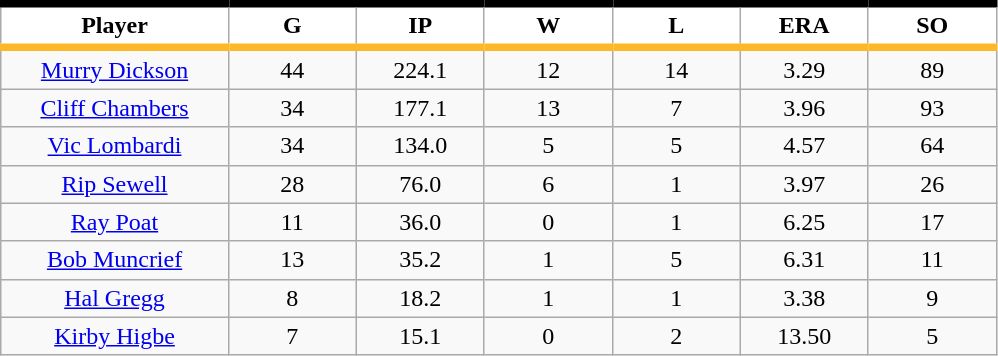<table class="wikitable sortable">
<tr>
<th style="background:#FFFFFF; border-top:#000000 5px solid; border-bottom:#FDB827 5px solid;" width="16%">Player</th>
<th style="background:#FFFFFF; border-top:#000000 5px solid; border-bottom:#FDB827 5px solid;" width="9%">G</th>
<th style="background:#FFFFFF; border-top:#000000 5px solid; border-bottom:#FDB827 5px solid;" width="9%">IP</th>
<th style="background:#FFFFFF; border-top:#000000 5px solid; border-bottom:#FDB827 5px solid;" width="9%">W</th>
<th style="background:#FFFFFF; border-top:#000000 5px solid; border-bottom:#FDB827 5px solid;" width="9%">L</th>
<th style="background:#FFFFFF; border-top:#000000 5px solid; border-bottom:#FDB827 5px solid;" width="9%">ERA</th>
<th style="background:#FFFFFF; border-top:#000000 5px solid; border-bottom:#FDB827 5px solid;" width="9%">SO</th>
</tr>
<tr align="center">
<td><a href='#'>Murry Dickson</a></td>
<td>44</td>
<td>224.1</td>
<td>12</td>
<td>14</td>
<td>3.29</td>
<td>89</td>
</tr>
<tr align=center>
<td><a href='#'>Cliff Chambers</a></td>
<td>34</td>
<td>177.1</td>
<td>13</td>
<td>7</td>
<td>3.96</td>
<td>93</td>
</tr>
<tr align=center>
<td><a href='#'>Vic Lombardi</a></td>
<td>34</td>
<td>134.0</td>
<td>5</td>
<td>5</td>
<td>4.57</td>
<td>64</td>
</tr>
<tr align=center>
<td><a href='#'>Rip Sewell</a></td>
<td>28</td>
<td>76.0</td>
<td>6</td>
<td>1</td>
<td>3.97</td>
<td>26</td>
</tr>
<tr align=center>
<td><a href='#'>Ray Poat</a></td>
<td>11</td>
<td>36.0</td>
<td>0</td>
<td>1</td>
<td>6.25</td>
<td>17</td>
</tr>
<tr align=center>
<td><a href='#'>Bob Muncrief</a></td>
<td>13</td>
<td>35.2</td>
<td>1</td>
<td>5</td>
<td>6.31</td>
<td>11</td>
</tr>
<tr align=center>
<td><a href='#'>Hal Gregg</a></td>
<td>8</td>
<td>18.2</td>
<td>1</td>
<td>1</td>
<td>3.38</td>
<td>9</td>
</tr>
<tr align=center>
<td><a href='#'>Kirby Higbe</a></td>
<td>7</td>
<td>15.1</td>
<td>0</td>
<td>2</td>
<td>13.50</td>
<td>5</td>
</tr>
</table>
